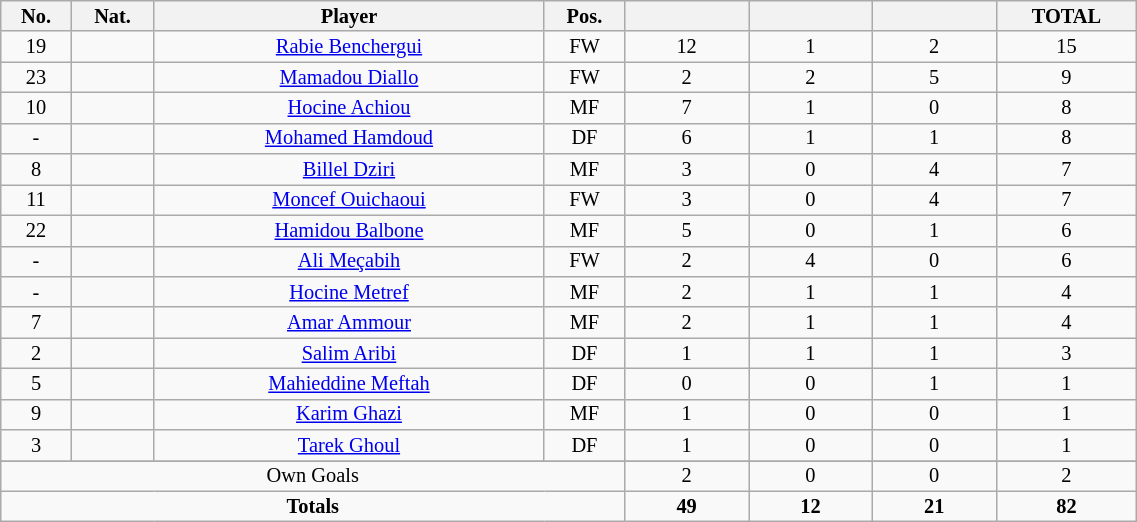<table class="wikitable sortable alternance"  style="font-size:85%; text-align:center; line-height:14px; width:60%;">
<tr>
<th width=10>No.</th>
<th width=10>Nat.</th>
<th width=140>Player</th>
<th width=10>Pos.</th>
<th width=40></th>
<th width=40></th>
<th width=40></th>
<th width=10>TOTAL</th>
</tr>
<tr>
<td>19</td>
<td></td>
<td><a href='#'>Rabie Benchergui</a></td>
<td>FW</td>
<td>12</td>
<td>1</td>
<td>2</td>
<td>15</td>
</tr>
<tr>
<td>23</td>
<td></td>
<td><a href='#'>Mamadou Diallo</a></td>
<td>FW</td>
<td>2</td>
<td>2</td>
<td>5</td>
<td>9</td>
</tr>
<tr>
<td>10</td>
<td></td>
<td><a href='#'>Hocine Achiou</a></td>
<td>MF</td>
<td>7</td>
<td>1</td>
<td>0</td>
<td>8</td>
</tr>
<tr>
<td>-</td>
<td></td>
<td><a href='#'>Mohamed Hamdoud</a></td>
<td>DF</td>
<td>6</td>
<td>1</td>
<td>1</td>
<td>8</td>
</tr>
<tr>
<td>8</td>
<td></td>
<td><a href='#'>Billel Dziri</a></td>
<td>MF</td>
<td>3</td>
<td>0</td>
<td>4</td>
<td>7</td>
</tr>
<tr>
<td>11</td>
<td></td>
<td><a href='#'>Moncef Ouichaoui</a></td>
<td>FW</td>
<td>3</td>
<td>0</td>
<td>4</td>
<td>7</td>
</tr>
<tr>
<td>22</td>
<td></td>
<td><a href='#'>Hamidou Balbone</a></td>
<td>MF</td>
<td>5</td>
<td>0</td>
<td>1</td>
<td>6</td>
</tr>
<tr>
<td>-</td>
<td></td>
<td><a href='#'>Ali Meçabih</a></td>
<td>FW</td>
<td>2</td>
<td>4</td>
<td>0</td>
<td>6</td>
</tr>
<tr>
<td>-</td>
<td></td>
<td><a href='#'>Hocine Metref</a></td>
<td>MF</td>
<td>2</td>
<td>1</td>
<td>1</td>
<td>4</td>
</tr>
<tr>
<td>7</td>
<td></td>
<td><a href='#'>Amar Ammour</a></td>
<td>MF</td>
<td>2</td>
<td>1</td>
<td>1</td>
<td>4</td>
</tr>
<tr>
<td>2</td>
<td></td>
<td><a href='#'>Salim Aribi</a></td>
<td>DF</td>
<td>1</td>
<td>1</td>
<td>1</td>
<td>3</td>
</tr>
<tr>
<td>5</td>
<td></td>
<td><a href='#'>Mahieddine Meftah</a></td>
<td>DF</td>
<td>0</td>
<td>0</td>
<td>1</td>
<td>1</td>
</tr>
<tr>
<td>9</td>
<td></td>
<td><a href='#'>Karim Ghazi</a></td>
<td>MF</td>
<td>1</td>
<td>0</td>
<td>0</td>
<td>1</td>
</tr>
<tr>
<td>3</td>
<td></td>
<td><a href='#'>Tarek Ghoul</a></td>
<td>DF</td>
<td>1</td>
<td>0</td>
<td>0</td>
<td>1</td>
</tr>
<tr>
</tr>
<tr class="sortbottom">
<td colspan="4">Own Goals</td>
<td>2</td>
<td>0</td>
<td>0</td>
<td>2</td>
</tr>
<tr class="sortbottom">
<td colspan="4"><strong>Totals</strong></td>
<td><strong>49</strong></td>
<td><strong>12</strong></td>
<td><strong>21</strong></td>
<td><strong>82</strong></td>
</tr>
</table>
